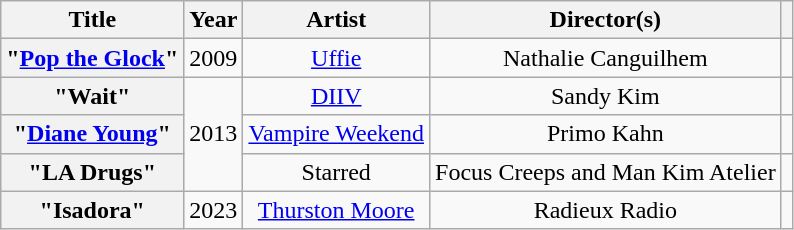<table class="wikitable plainrowheaders" style="text-align:center">
<tr>
<th scope="col">Title</th>
<th scope="col">Year</th>
<th scope="col">Artist</th>
<th scope="col">Director(s)</th>
<th scope="col"></th>
</tr>
<tr>
<th scope="row">"<a href='#'>Pop the Glock</a>"</th>
<td>2009</td>
<td><a href='#'>Uffie</a></td>
<td>Nathalie Canguilhem</td>
<td></td>
</tr>
<tr>
<th scope="row">"Wait"</th>
<td rowspan="3">2013</td>
<td><a href='#'>DIIV</a></td>
<td>Sandy Kim</td>
<td></td>
</tr>
<tr>
<th scope="row">"<a href='#'>Diane Young</a>"</th>
<td><a href='#'>Vampire Weekend</a></td>
<td>Primo Kahn</td>
<td></td>
</tr>
<tr>
<th scope="row">"LA Drugs"</th>
<td>Starred</td>
<td>Focus Creeps and Man Kim Atelier</td>
<td></td>
</tr>
<tr>
<th scope="row">"Isadora"</th>
<td>2023</td>
<td><a href='#'>Thurston Moore</a></td>
<td>Radieux Radio</td>
<td></td>
</tr>
</table>
